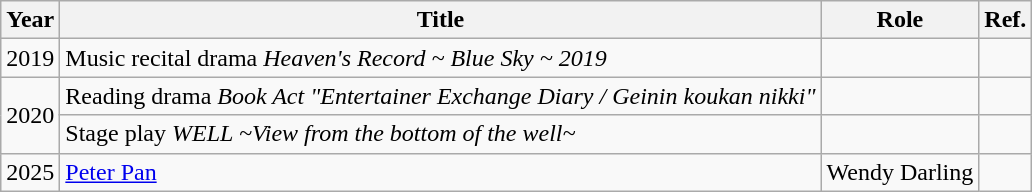<table class="wikitable">
<tr>
<th>Year</th>
<th>Title</th>
<th>Role</th>
<th>Ref.</th>
</tr>
<tr>
<td>2019</td>
<td>Music recital drama <em>Heaven's Record ~ Blue Sky ~ 2019</em></td>
<td></td>
<td></td>
</tr>
<tr>
<td rowspan="2">2020</td>
<td>Reading drama <em>Book Act "Entertainer Exchange Diary / Geinin koukan nikki"</em></td>
<td></td>
<td></td>
</tr>
<tr>
<td>Stage play <em>WELL ~View from the bottom of the well~</em></td>
<td></td>
<td></td>
</tr>
<tr>
<td>2025</td>
<td><a href='#'>Peter Pan</a></td>
<td>Wendy Darling</td>
<td></td>
</tr>
</table>
